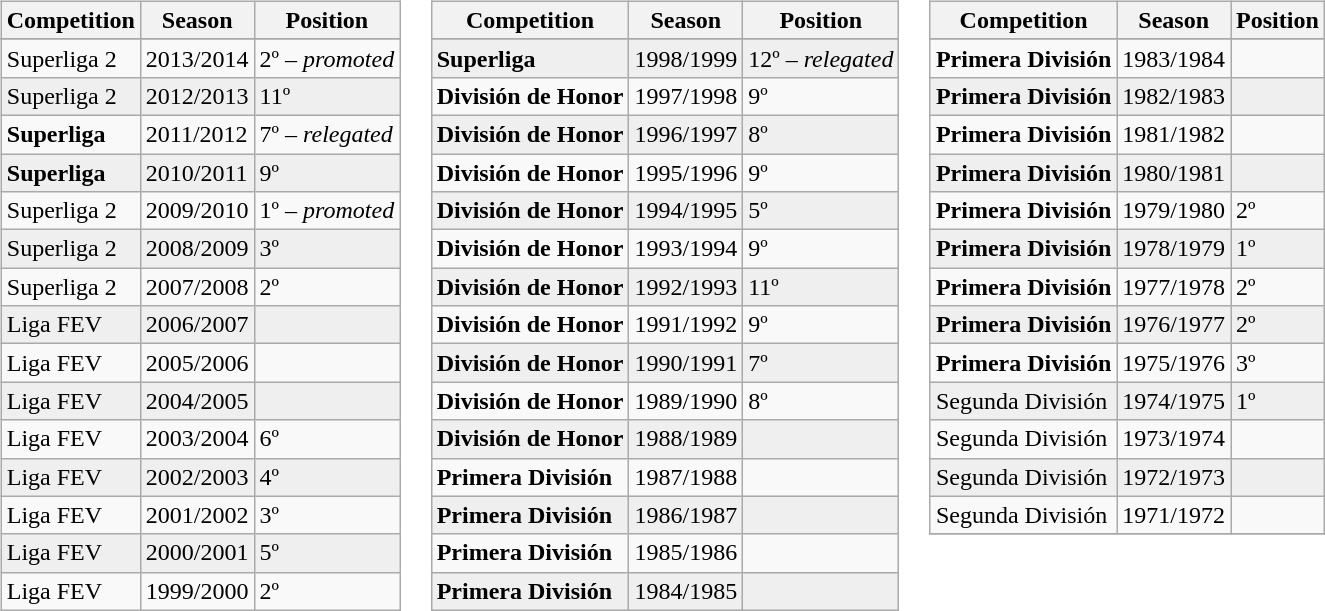<table>
<tr>
<td valign="top"><br><table class="wikitable">
<tr>
<th>Competition</th>
<th>Season</th>
<th>Position</th>
</tr>
<tr ---->
</tr>
<tr>
<td>Superliga 2</td>
<td>2013/2014</td>
<td>2º – <em>promoted</em></td>
</tr>
<tr bgcolor="#EFEFEF">
<td>Superliga 2</td>
<td>2012/2013</td>
<td>11º</td>
</tr>
<tr>
<td><strong>Superliga</strong></td>
<td>2011/2012</td>
<td>7º – <em>relegated</em></td>
</tr>
<tr bgcolor="#EFEFEF">
<td><strong>Superliga</strong></td>
<td>2010/2011</td>
<td>9º</td>
</tr>
<tr>
<td>Superliga 2</td>
<td>2009/2010</td>
<td>1º – <em>promoted</em></td>
</tr>
<tr bgcolor="#EFEFEF">
<td>Superliga 2</td>
<td>2008/2009</td>
<td>3º</td>
</tr>
<tr>
<td>Superliga 2</td>
<td>2007/2008</td>
<td>2º</td>
</tr>
<tr bgcolor="#EFEFEF">
<td>Liga FEV</td>
<td>2006/2007</td>
<td></td>
</tr>
<tr>
<td>Liga FEV</td>
<td>2005/2006</td>
<td></td>
</tr>
<tr bgcolor="#EFEFEF">
<td>Liga FEV</td>
<td>2004/2005</td>
<td></td>
</tr>
<tr>
<td>Liga FEV</td>
<td>2003/2004</td>
<td>6º</td>
</tr>
<tr bgcolor="#EFEFEF">
<td>Liga FEV</td>
<td>2002/2003</td>
<td>4º</td>
</tr>
<tr>
<td>Liga FEV</td>
<td>2001/2002</td>
<td>3º</td>
</tr>
<tr bgcolor="#EFEFEF">
<td>Liga FEV</td>
<td>2000/2001</td>
<td>5º</td>
</tr>
<tr>
<td>Liga FEV</td>
<td>1999/2000</td>
<td>2º</td>
</tr>
</table>
</td>
<td valign="top"><br><table class="wikitable">
<tr>
<th>Competition</th>
<th>Season</th>
<th>Position</th>
</tr>
<tr ---->
</tr>
<tr bgcolor="#EFEFEF">
<td><strong>Superliga</strong></td>
<td>1998/1999</td>
<td>12º – <em>relegated</em></td>
</tr>
<tr>
<td><strong>División de Honor</strong></td>
<td>1997/1998</td>
<td>9º</td>
</tr>
<tr bgcolor="#EFEFEF">
<td><strong>División de Honor</strong></td>
<td>1996/1997</td>
<td>8º</td>
</tr>
<tr>
<td><strong>División de Honor</strong></td>
<td>1995/1996</td>
<td>9º</td>
</tr>
<tr bgcolor="#EFEFEF">
<td><strong>División de Honor</strong></td>
<td>1994/1995</td>
<td>5º</td>
</tr>
<tr>
<td><strong>División de Honor</strong></td>
<td>1993/1994</td>
<td>9º</td>
</tr>
<tr bgcolor="#EFEFEF">
<td><strong>División de Honor</strong></td>
<td>1992/1993</td>
<td>11º</td>
</tr>
<tr>
<td><strong>División de Honor</strong></td>
<td>1991/1992</td>
<td>9º</td>
</tr>
<tr bgcolor="#EFEFEF">
<td><strong>División de Honor</strong></td>
<td>1990/1991</td>
<td>7º</td>
</tr>
<tr>
<td><strong>División de Honor</strong></td>
<td>1989/1990</td>
<td>8º</td>
</tr>
<tr bgcolor="#EFEFEF">
<td><strong>División de Honor</strong></td>
<td>1988/1989</td>
<td></td>
</tr>
<tr>
<td><strong>Primera División</strong></td>
<td>1987/1988</td>
<td></td>
</tr>
<tr bgcolor="#EFEFEF">
<td><strong>Primera División</strong></td>
<td>1986/1987</td>
<td></td>
</tr>
<tr>
<td><strong>Primera División</strong></td>
<td>1985/1986</td>
<td></td>
</tr>
<tr bgcolor="#EFEFEF">
<td><strong>Primera División</strong></td>
<td>1984/1985</td>
<td></td>
</tr>
</table>
</td>
<td valign="top"><br><table class="wikitable">
<tr>
<th>Competition</th>
<th>Season</th>
<th>Position</th>
</tr>
<tr ---->
</tr>
<tr>
<td><strong>Primera División</strong></td>
<td>1983/1984</td>
<td></td>
</tr>
<tr bgcolor="#EFEFEF">
<td><strong>Primera División</strong></td>
<td>1982/1983</td>
<td></td>
</tr>
<tr>
<td><strong>Primera División</strong></td>
<td>1981/1982</td>
<td></td>
</tr>
<tr bgcolor="#EFEFEF">
<td><strong>Primera División</strong></td>
<td>1980/1981</td>
<td></td>
</tr>
<tr>
<td><strong>Primera División</strong></td>
<td>1979/1980</td>
<td>2º</td>
</tr>
<tr bgcolor="#EFEFEF">
<td><strong>Primera División</strong></td>
<td>1978/1979</td>
<td>1º</td>
</tr>
<tr>
<td><strong>Primera División</strong></td>
<td>1977/1978</td>
<td>2º</td>
</tr>
<tr bgcolor="#EFEFEF">
<td><strong>Primera División</strong></td>
<td>1976/1977</td>
<td>2º</td>
</tr>
<tr>
<td><strong>Primera División</strong></td>
<td>1975/1976</td>
<td>3º</td>
</tr>
<tr bgcolor="#EFEFEF">
<td>Segunda División</td>
<td>1974/1975</td>
<td>1º</td>
</tr>
<tr>
<td>Segunda División</td>
<td>1973/1974</td>
<td></td>
</tr>
<tr bgcolor="#EFEFEF">
<td>Segunda División</td>
<td>1972/1973</td>
<td></td>
</tr>
<tr>
<td>Segunda División</td>
<td>1971/1972</td>
<td></td>
</tr>
<tr ---->
</tr>
</table>
</td>
</tr>
</table>
